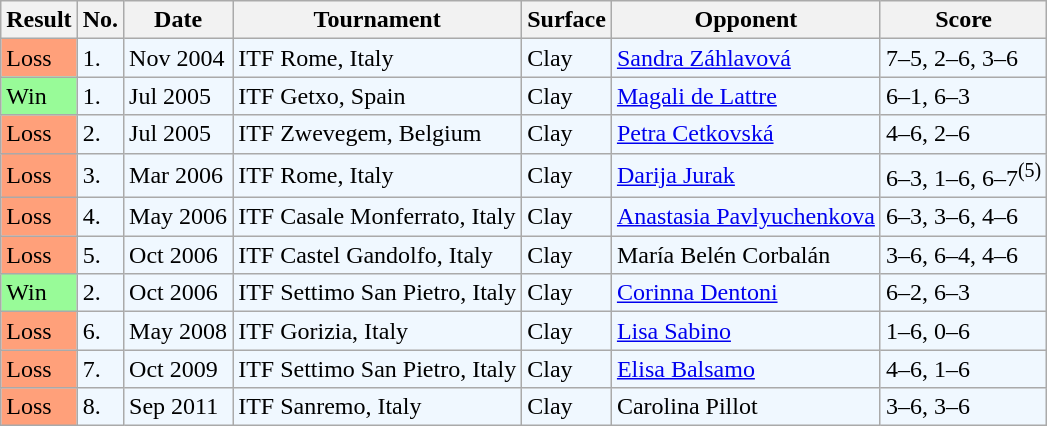<table class="sortable wikitable">
<tr>
<th>Result</th>
<th>No.</th>
<th>Date</th>
<th>Tournament</th>
<th>Surface</th>
<th>Opponent</th>
<th class="unsortable">Score</th>
</tr>
<tr style="background:#f0f8ff;">
<td bgcolor="FFA07A">Loss</td>
<td>1.</td>
<td>Nov 2004</td>
<td>ITF Rome, Italy</td>
<td>Clay</td>
<td> <a href='#'>Sandra Záhlavová</a></td>
<td>7–5, 2–6, 3–6</td>
</tr>
<tr style="background:#f0f8ff;">
<td bgcolor="98FB98">Win</td>
<td>1.</td>
<td>Jul 2005</td>
<td>ITF Getxo, Spain</td>
<td>Clay</td>
<td> <a href='#'>Magali de Lattre</a></td>
<td>6–1, 6–3</td>
</tr>
<tr style="background:#f0f8ff;">
<td bgcolor="FFA07A">Loss</td>
<td>2.</td>
<td>Jul 2005</td>
<td>ITF Zwevegem, Belgium</td>
<td>Clay</td>
<td> <a href='#'>Petra Cetkovská</a></td>
<td>4–6, 2–6</td>
</tr>
<tr style="background:#f0f8ff;">
<td bgcolor="FFA07A">Loss</td>
<td>3.</td>
<td>Mar 2006</td>
<td>ITF Rome, Italy</td>
<td>Clay</td>
<td> <a href='#'>Darija Jurak</a></td>
<td>6–3, 1–6, 6–7<sup>(5)</sup></td>
</tr>
<tr style="background:#f0f8ff;">
<td bgcolor="FFA07A">Loss</td>
<td>4.</td>
<td>May 2006</td>
<td>ITF Casale Monferrato, Italy</td>
<td>Clay</td>
<td> <a href='#'>Anastasia Pavlyuchenkova</a></td>
<td>6–3, 3–6, 4–6</td>
</tr>
<tr style="background:#f0f8ff;">
<td bgcolor="FFA07A">Loss</td>
<td>5.</td>
<td>Oct 2006</td>
<td>ITF Castel Gandolfo, Italy</td>
<td>Clay</td>
<td> María Belén Corbalán</td>
<td>3–6, 6–4, 4–6</td>
</tr>
<tr style="background:#f0f8ff;">
<td bgcolor="98FB98">Win</td>
<td>2.</td>
<td>Oct 2006</td>
<td>ITF Settimo San Pietro, Italy</td>
<td>Clay</td>
<td> <a href='#'>Corinna Dentoni</a></td>
<td>6–2, 6–3</td>
</tr>
<tr style="background:#f0f8ff;">
<td bgcolor="FFA07A">Loss</td>
<td>6.</td>
<td>May 2008</td>
<td>ITF Gorizia, Italy</td>
<td>Clay</td>
<td> <a href='#'>Lisa Sabino</a></td>
<td>1–6, 0–6</td>
</tr>
<tr style="background:#f0f8ff;">
<td bgcolor="FFA07A">Loss</td>
<td>7.</td>
<td>Oct 2009</td>
<td>ITF Settimo San Pietro, Italy</td>
<td>Clay</td>
<td> <a href='#'>Elisa Balsamo</a></td>
<td>4–6, 1–6</td>
</tr>
<tr style="background:#f0f8ff;">
<td bgcolor="FFA07A">Loss</td>
<td>8.</td>
<td>Sep 2011</td>
<td>ITF Sanremo, Italy</td>
<td>Clay</td>
<td> Carolina Pillot</td>
<td>3–6, 3–6</td>
</tr>
</table>
